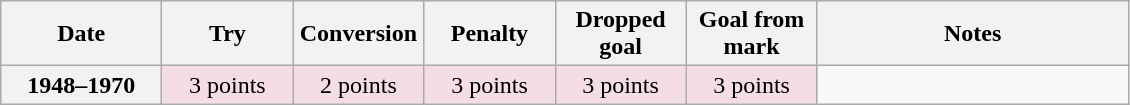<table class="wikitable">
<tr>
<th scope="col" width="100px">Date</th>
<th scope="col" width="80px">Try</th>
<th scope="col" width="80px">Conversion</th>
<th scope="col" width="80px">Penalty</th>
<th scope="col" width="80px">Dropped goal</th>
<th scope="col" width="80px">Goal from mark</th>
<th scope="col" width="200px">Notes<br></th>
</tr>
<tr style="text-align:center;  background:#F4DDE7;">
<th>1948–1970</th>
<td>3 points</td>
<td>2 points</td>
<td>3 points</td>
<td>3 points</td>
<td>3 points<br></td>
</tr>
</table>
